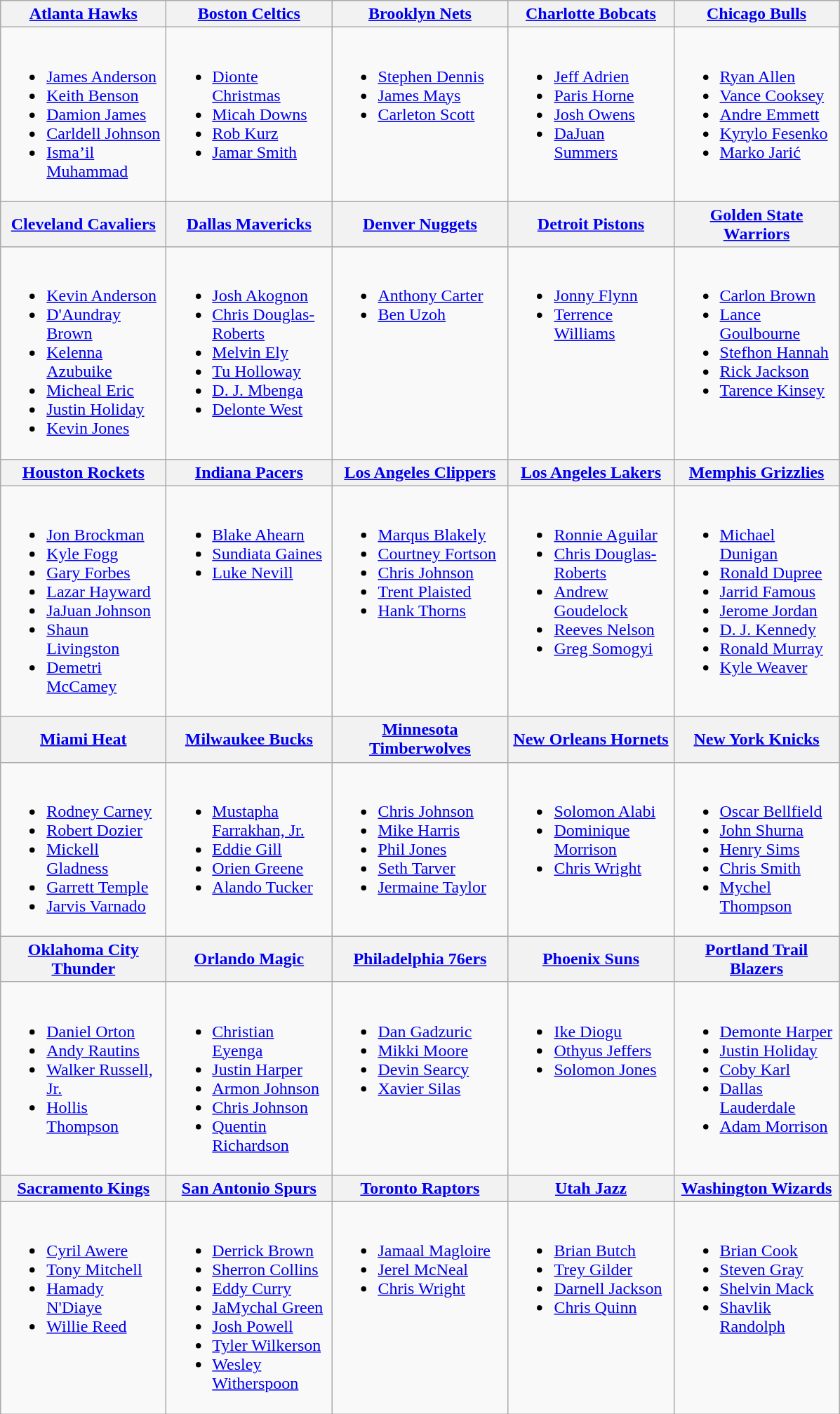<table class="wikitable">
<tr>
<th style="width:150px"><a href='#'>Atlanta Hawks</a></th>
<th style="width:150px"><a href='#'>Boston Celtics</a></th>
<th style="width:160px"><a href='#'>Brooklyn Nets</a></th>
<th style="width:150px"><a href='#'>Charlotte Bobcats</a></th>
<th style="width:150px"><a href='#'>Chicago Bulls</a></th>
</tr>
<tr>
<td valign=top><br><ul><li><a href='#'>James Anderson</a></li><li><a href='#'>Keith Benson</a></li><li><a href='#'>Damion James</a></li><li><a href='#'>Carldell Johnson</a></li><li><a href='#'>Isma’il Muhammad</a></li></ul></td>
<td valign=top><br><ul><li><a href='#'>Dionte Christmas</a></li><li><a href='#'>Micah Downs</a></li><li><a href='#'>Rob Kurz</a></li><li><a href='#'>Jamar Smith</a></li></ul></td>
<td valign=top><br><ul><li><a href='#'>Stephen Dennis</a></li><li><a href='#'>James Mays</a></li><li><a href='#'>Carleton Scott</a></li></ul></td>
<td valign=top><br><ul><li><a href='#'>Jeff Adrien</a></li><li><a href='#'>Paris Horne</a></li><li><a href='#'>Josh Owens</a></li><li><a href='#'>DaJuan Summers</a></li></ul></td>
<td valign=top><br><ul><li><a href='#'>Ryan Allen</a></li><li><a href='#'>Vance Cooksey</a></li><li><a href='#'>Andre Emmett</a></li><li><a href='#'>Kyrylo Fesenko</a></li><li><a href='#'>Marko Jarić</a></li></ul></td>
</tr>
<tr>
<th style="width:150px"><a href='#'>Cleveland Cavaliers</a></th>
<th style="width:150px"><a href='#'>Dallas Mavericks</a></th>
<th style="width:160px"><a href='#'>Denver Nuggets</a></th>
<th style="width:150px"><a href='#'>Detroit Pistons</a></th>
<th style="width:150px"><a href='#'>Golden State Warriors</a></th>
</tr>
<tr>
<td valign=top><br><ul><li><a href='#'>Kevin Anderson</a></li><li><a href='#'>D'Aundray Brown</a></li><li><a href='#'>Kelenna Azubuike</a></li><li><a href='#'>Micheal Eric</a></li><li><a href='#'>Justin Holiday</a></li><li><a href='#'>Kevin Jones</a></li></ul></td>
<td valign=top><br><ul><li><a href='#'>Josh Akognon</a></li><li><a href='#'>Chris Douglas-Roberts</a></li><li><a href='#'>Melvin Ely</a></li><li><a href='#'>Tu Holloway</a></li><li><a href='#'>D. J. Mbenga</a></li><li><a href='#'>Delonte West</a></li></ul></td>
<td valign=top><br><ul><li><a href='#'>Anthony Carter</a></li><li><a href='#'>Ben Uzoh</a></li></ul></td>
<td valign=top><br><ul><li><a href='#'>Jonny Flynn</a></li><li><a href='#'>Terrence Williams</a></li></ul></td>
<td valign=top><br><ul><li><a href='#'>Carlon Brown</a></li><li><a href='#'>Lance Goulbourne</a></li><li><a href='#'>Stefhon Hannah</a></li><li><a href='#'>Rick Jackson</a></li><li><a href='#'>Tarence Kinsey</a></li></ul></td>
</tr>
<tr>
<th style="width:150px"><a href='#'>Houston Rockets</a></th>
<th style="width:150px"><a href='#'>Indiana Pacers</a></th>
<th style="width:160px"><a href='#'>Los Angeles Clippers</a></th>
<th style="width:150px"><a href='#'>Los Angeles Lakers</a></th>
<th style="width:150px"><a href='#'>Memphis Grizzlies</a></th>
</tr>
<tr>
<td valign=top><br><ul><li><a href='#'>Jon Brockman</a></li><li><a href='#'>Kyle Fogg</a></li><li><a href='#'>Gary Forbes</a></li><li><a href='#'>Lazar Hayward</a></li><li><a href='#'>JaJuan Johnson</a></li><li><a href='#'>Shaun Livingston</a></li><li><a href='#'>Demetri McCamey</a></li></ul></td>
<td valign=top><br><ul><li><a href='#'>Blake Ahearn</a></li><li><a href='#'>Sundiata Gaines</a></li><li><a href='#'>Luke Nevill</a></li></ul></td>
<td valign=top><br><ul><li><a href='#'>Marqus Blakely</a></li><li><a href='#'>Courtney Fortson</a></li><li><a href='#'>Chris Johnson</a></li><li><a href='#'>Trent Plaisted</a></li><li><a href='#'>Hank Thorns</a></li></ul></td>
<td valign=top><br><ul><li><a href='#'>Ronnie Aguilar</a></li><li><a href='#'>Chris Douglas-Roberts</a></li><li><a href='#'>Andrew Goudelock</a></li><li><a href='#'>Reeves Nelson</a></li><li><a href='#'>Greg Somogyi</a></li></ul></td>
<td valign=top><br><ul><li><a href='#'>Michael Dunigan</a></li><li><a href='#'>Ronald Dupree</a></li><li><a href='#'>Jarrid Famous</a></li><li><a href='#'>Jerome Jordan</a></li><li><a href='#'>D. J. Kennedy</a></li><li><a href='#'>Ronald Murray</a></li><li><a href='#'>Kyle Weaver</a></li></ul></td>
</tr>
<tr>
<th style="width:150px"><a href='#'>Miami Heat</a></th>
<th style="width:150px"><a href='#'>Milwaukee Bucks</a></th>
<th style="width:160px"><a href='#'>Minnesota Timberwolves</a></th>
<th style="width:150px"><a href='#'>New Orleans Hornets</a></th>
<th style="width:120px"><a href='#'>New York Knicks</a></th>
</tr>
<tr>
<td valign=top><br><ul><li><a href='#'>Rodney Carney</a></li><li><a href='#'>Robert Dozier</a></li><li><a href='#'>Mickell Gladness</a></li><li><a href='#'>Garrett Temple</a></li><li><a href='#'>Jarvis Varnado</a></li></ul></td>
<td valign=top><br><ul><li><a href='#'>Mustapha Farrakhan, Jr.</a></li><li><a href='#'>Eddie Gill</a></li><li><a href='#'>Orien Greene</a></li><li><a href='#'>Alando Tucker</a></li></ul></td>
<td valign=top><br><ul><li><a href='#'>Chris Johnson</a></li><li><a href='#'>Mike Harris</a></li><li><a href='#'>Phil Jones</a></li><li><a href='#'>Seth Tarver</a></li><li><a href='#'>Jermaine Taylor</a></li></ul></td>
<td valign=top><br><ul><li><a href='#'>Solomon Alabi</a></li><li><a href='#'>Dominique Morrison</a></li><li><a href='#'>Chris Wright</a></li></ul></td>
<td valign=top><br><ul><li><a href='#'>Oscar Bellfield</a></li><li><a href='#'>John Shurna</a></li><li><a href='#'>Henry Sims</a></li><li><a href='#'>Chris Smith</a></li><li><a href='#'>Mychel Thompson</a></li></ul></td>
</tr>
<tr>
<th style="width:150px"><a href='#'>Oklahoma City Thunder</a></th>
<th style="width:150px"><a href='#'>Orlando Magic</a></th>
<th style="width:160px"><a href='#'>Philadelphia 76ers</a></th>
<th style="width:150px"><a href='#'>Phoenix Suns</a></th>
<th style="width:150px"><a href='#'>Portland Trail Blazers</a></th>
</tr>
<tr>
<td valign=top><br><ul><li><a href='#'>Daniel Orton</a></li><li><a href='#'>Andy Rautins</a></li><li><a href='#'>Walker Russell, Jr.</a></li><li><a href='#'>Hollis Thompson</a></li></ul></td>
<td valign=top><br><ul><li><a href='#'>Christian Eyenga</a></li><li><a href='#'>Justin Harper</a></li><li><a href='#'>Armon Johnson</a></li><li><a href='#'>Chris Johnson</a></li><li><a href='#'>Quentin Richardson</a></li></ul></td>
<td valign=top><br><ul><li><a href='#'>Dan Gadzuric</a></li><li><a href='#'>Mikki Moore</a></li><li><a href='#'>Devin Searcy</a></li><li><a href='#'>Xavier Silas</a></li></ul></td>
<td valign=top><br><ul><li><a href='#'>Ike Diogu</a></li><li><a href='#'>Othyus Jeffers</a></li><li><a href='#'>Solomon Jones</a></li></ul></td>
<td valign=top><br><ul><li><a href='#'>Demonte Harper</a></li><li><a href='#'>Justin Holiday</a></li><li><a href='#'>Coby Karl</a></li><li><a href='#'>Dallas Lauderdale</a></li><li><a href='#'>Adam Morrison</a></li></ul></td>
</tr>
<tr>
<th style="width:150px"><a href='#'>Sacramento Kings</a></th>
<th style="width:150px"><a href='#'>San Antonio Spurs</a></th>
<th style="width:160px"><a href='#'>Toronto Raptors</a></th>
<th style="width:150px"><a href='#'>Utah Jazz</a></th>
<th style="width:150px"><a href='#'>Washington Wizards</a></th>
</tr>
<tr>
<td valign=top><br><ul><li><a href='#'>Cyril Awere</a></li><li><a href='#'>Tony Mitchell</a></li><li><a href='#'>Hamady N'Diaye</a></li><li><a href='#'>Willie Reed</a></li></ul></td>
<td valign=top><br><ul><li><a href='#'>Derrick Brown</a></li><li><a href='#'>Sherron Collins</a></li><li><a href='#'>Eddy Curry</a></li><li><a href='#'>JaMychal Green</a></li><li><a href='#'>Josh Powell</a></li><li><a href='#'>Tyler Wilkerson</a></li><li><a href='#'>Wesley Witherspoon</a></li></ul></td>
<td valign=top><br><ul><li><a href='#'>Jamaal Magloire</a></li><li><a href='#'>Jerel McNeal</a></li><li><a href='#'>Chris Wright</a></li></ul></td>
<td valign=top><br><ul><li><a href='#'>Brian Butch</a></li><li><a href='#'>Trey Gilder</a></li><li><a href='#'>Darnell Jackson</a></li><li><a href='#'>Chris Quinn</a></li></ul></td>
<td valign=top><br><ul><li><a href='#'>Brian Cook</a></li><li><a href='#'>Steven Gray</a></li><li><a href='#'>Shelvin Mack</a></li><li><a href='#'>Shavlik Randolph</a></li></ul></td>
</tr>
</table>
